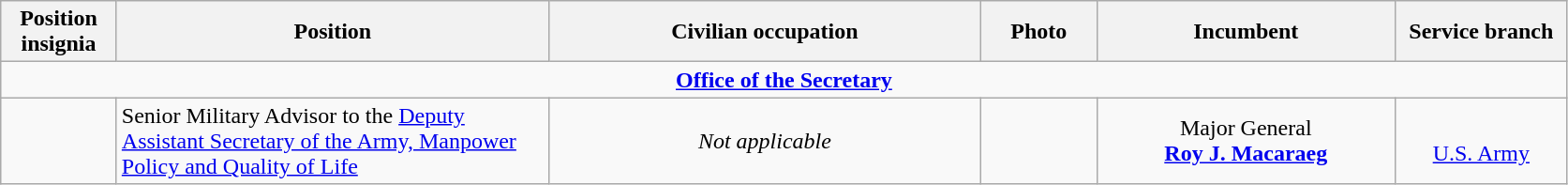<table class="wikitable">
<tr>
<th width="75" style="text-align:center">Position insignia</th>
<th width="300" style="text-align:center">Position</th>
<th width="300" style="text-align:center">Civilian occupation</th>
<th width="75" style="text-align:center">Photo</th>
<th width="205" style="text-align:center">Incumbent</th>
<th width="115" style="text-align:center">Service branch</th>
</tr>
<tr>
<td colspan="6" style="text-align:center"><strong><a href='#'>Office of the Secretary</a></strong></td>
</tr>
<tr>
<td></td>
<td>Senior Military Advisor to the <a href='#'>Deputy Assistant Secretary of the Army, Manpower Policy and Quality of Life</a></td>
<td style="text-align:center"><em>Not applicable</em></td>
<td></td>
<td style="text-align:center">Major General<br><strong><a href='#'>Roy J. Macaraeg</a></strong></td>
<td style="text-align:center"><br><a href='#'>U.S. Army</a></td>
</tr>
</table>
